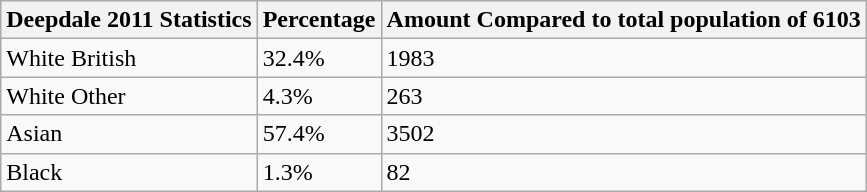<table class="wikitable">
<tr>
<th>Deepdale 2011 Statistics</th>
<th>Percentage</th>
<th>Amount Compared to total population of 6103</th>
</tr>
<tr>
<td>White British</td>
<td>32.4%</td>
<td>1983</td>
</tr>
<tr>
<td>White Other</td>
<td>4.3%</td>
<td>263</td>
</tr>
<tr>
<td>Asian</td>
<td>57.4%</td>
<td>3502</td>
</tr>
<tr>
<td>Black</td>
<td>1.3%</td>
<td>82</td>
</tr>
</table>
